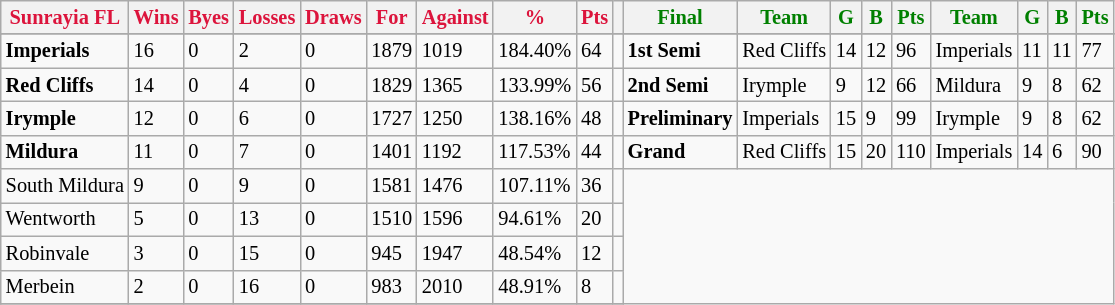<table style="font-size: 85%; text-align: left;" class="wikitable">
<tr>
<th style="color:crimson">Sunrayia FL</th>
<th style="color:crimson">Wins</th>
<th style="color:crimson">Byes</th>
<th style="color:crimson">Losses</th>
<th style="color:crimson">Draws</th>
<th style="color:crimson">For</th>
<th style="color:crimson">Against</th>
<th style="color:crimson">%</th>
<th style="color:crimson">Pts</th>
<th></th>
<th style="color:green">Final</th>
<th style="color:green">Team</th>
<th style="color:green">G</th>
<th style="color:green">B</th>
<th style="color:green">Pts</th>
<th style="color:green">Team</th>
<th style="color:green">G</th>
<th style="color:green">B</th>
<th style="color:green">Pts</th>
</tr>
<tr>
</tr>
<tr>
</tr>
<tr>
<td><strong>	Imperials	</strong></td>
<td>16</td>
<td>0</td>
<td>2</td>
<td>0</td>
<td>1879</td>
<td>1019</td>
<td>184.40%</td>
<td>64</td>
<td></td>
<td><strong>1st Semi</strong></td>
<td>Red Cliffs</td>
<td>14</td>
<td>12</td>
<td>96</td>
<td>Imperials</td>
<td>11</td>
<td>11</td>
<td>77</td>
</tr>
<tr>
<td><strong>	Red Cliffs	</strong></td>
<td>14</td>
<td>0</td>
<td>4</td>
<td>0</td>
<td>1829</td>
<td>1365</td>
<td>133.99%</td>
<td>56</td>
<td></td>
<td><strong>2nd Semi</strong></td>
<td>Irymple</td>
<td>9</td>
<td>12</td>
<td>66</td>
<td>Mildura</td>
<td>9</td>
<td>8</td>
<td>62</td>
</tr>
<tr ||>
<td><strong>	Irymple	</strong></td>
<td>12</td>
<td>0</td>
<td>6</td>
<td>0</td>
<td>1727</td>
<td>1250</td>
<td>138.16%</td>
<td>48</td>
<td></td>
<td><strong>Preliminary</strong></td>
<td>Imperials</td>
<td>15</td>
<td>9</td>
<td>99</td>
<td>Irymple</td>
<td>9</td>
<td>8</td>
<td>62</td>
</tr>
<tr>
<td><strong>	Mildura	</strong></td>
<td>11</td>
<td>0</td>
<td>7</td>
<td>0</td>
<td>1401</td>
<td>1192</td>
<td>117.53%</td>
<td>44</td>
<td></td>
<td><strong>Grand</strong></td>
<td>Red Cliffs</td>
<td>15</td>
<td>20</td>
<td>110</td>
<td>Imperials</td>
<td>14</td>
<td>6</td>
<td>90</td>
</tr>
<tr>
<td>South Mildura</td>
<td>9</td>
<td>0</td>
<td>9</td>
<td>0</td>
<td>1581</td>
<td>1476</td>
<td>107.11%</td>
<td>36</td>
<td></td>
</tr>
<tr>
<td>Wentworth</td>
<td>5</td>
<td>0</td>
<td>13</td>
<td>0</td>
<td>1510</td>
<td>1596</td>
<td>94.61%</td>
<td>20</td>
<td></td>
</tr>
<tr>
<td>Robinvale</td>
<td>3</td>
<td>0</td>
<td>15</td>
<td>0</td>
<td>945</td>
<td>1947</td>
<td>48.54%</td>
<td>12</td>
<td></td>
</tr>
<tr>
<td>Merbein</td>
<td>2</td>
<td>0</td>
<td>16</td>
<td>0</td>
<td>983</td>
<td>2010</td>
<td>48.91%</td>
<td>8</td>
<td></td>
</tr>
<tr>
</tr>
</table>
